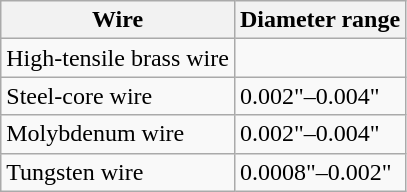<table class="wikitable">
<tr>
<th>Wire</th>
<th>Diameter range</th>
</tr>
<tr>
<td>High-tensile brass wire</td>
<td></td>
</tr>
<tr>
<td>Steel-core wire</td>
<td>0.002"–0.004"</td>
</tr>
<tr>
<td>Molybdenum wire</td>
<td>0.002"–0.004"</td>
</tr>
<tr>
<td>Tungsten wire</td>
<td>0.0008"–0.002"</td>
</tr>
</table>
